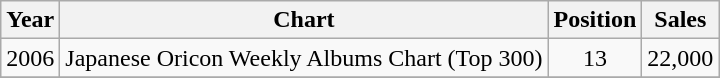<table class="wikitable">
<tr>
<th>Year</th>
<th>Chart</th>
<th>Position</th>
<th>Sales</th>
</tr>
<tr>
<td>2006</td>
<td>Japanese Oricon Weekly Albums Chart (Top 300)</td>
<td align="center">13</td>
<td align="center">22,000</td>
</tr>
<tr>
</tr>
</table>
